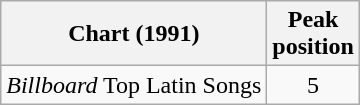<table class="wikitable sortable">
<tr>
<th>Chart (1991)</th>
<th>Peak<br>position</th>
</tr>
<tr>
<td><em>Billboard</em> Top Latin Songs</td>
<td style="text-align:center;">5</td>
</tr>
</table>
